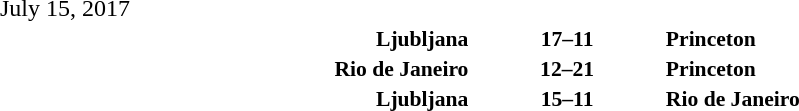<table style="width:100%;" cellspacing="1">
<tr>
<th width=25%></th>
<th width=2%></th>
<th width=6%></th>
<th width=2%></th>
<th width=25%></th>
</tr>
<tr>
<td>July 15, 2017</td>
</tr>
<tr style=font-size:90%>
<td align=right><strong>Ljubljana </strong></td>
<td></td>
<td align=center><strong>17–11</strong></td>
<td></td>
<td><strong> Princeton</strong></td>
<td></td>
</tr>
<tr style=font-size:90%>
<td align=right><strong>Rio de Janeiro </strong></td>
<td></td>
<td align=center><strong>12–21</strong></td>
<td></td>
<td><strong> Princeton</strong></td>
<td></td>
</tr>
<tr style=font-size:90%>
<td align=right><strong>Ljubljana </strong></td>
<td></td>
<td align=center><strong>15–11</strong></td>
<td></td>
<td><strong> Rio de Janeiro</strong></td>
<td></td>
</tr>
</table>
